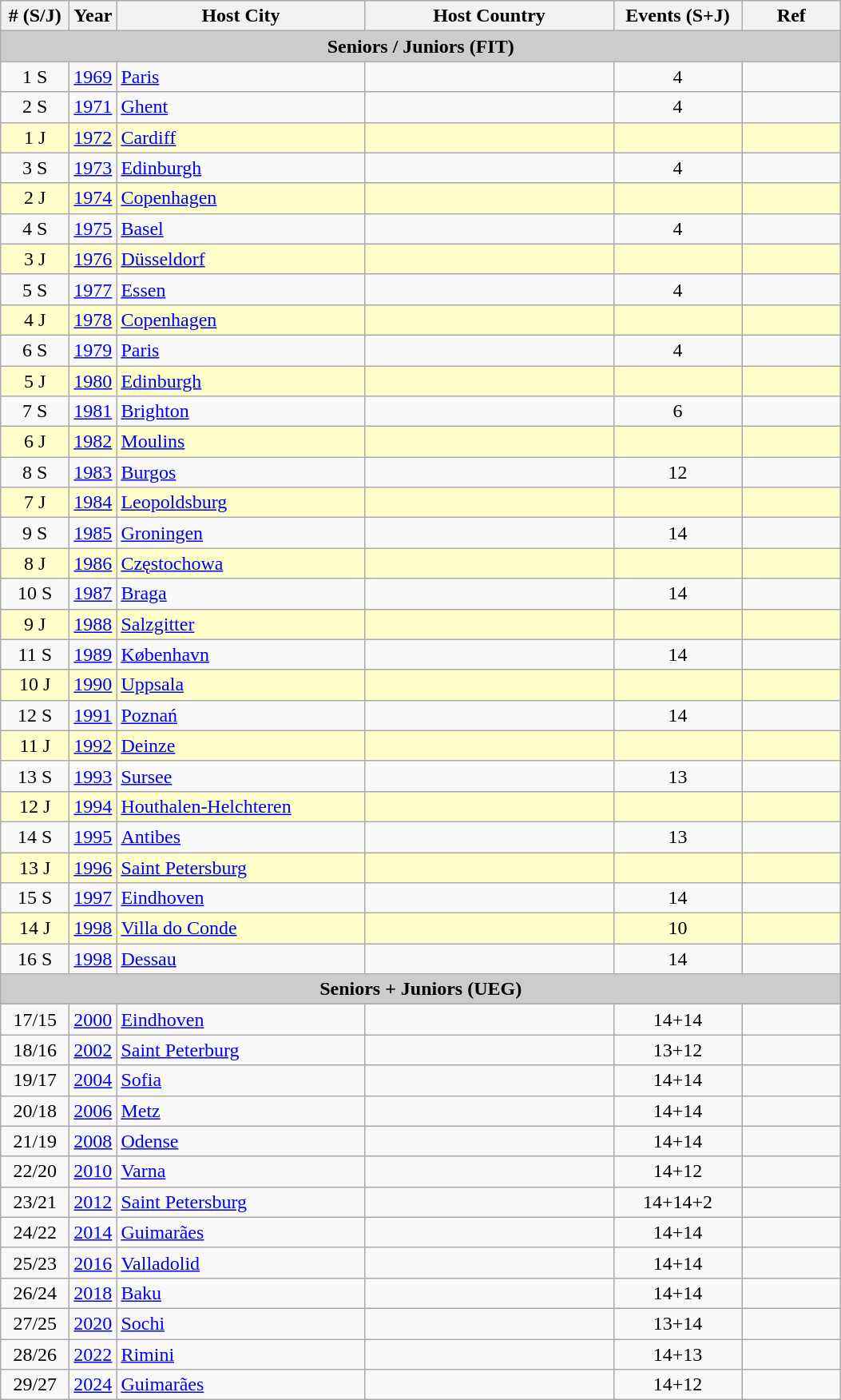<table class="wikitable sortable" style="text-align:center;">
<tr>
<th width=50># (S/J)</th>
<th width=30>Year</th>
<th width=200>Host City</th>
<th width=200>Host Country</th>
<th width=100>Events (S+J)</th>
<th width=75>Ref</th>
</tr>
<tr>
<td colspan=6 bgcolor="#cccccc" align=center><strong>Seniors / Juniors (FIT)</strong></td>
</tr>
<tr>
<td>1 S</td>
<td><a href='#'>1969</a></td>
<td align=left><a href='#'>Paris</a></td>
<td align=left></td>
<td>4</td>
<td></td>
</tr>
<tr>
<td>2 S</td>
<td><a href='#'>1971</a></td>
<td align=left><a href='#'>Ghent</a></td>
<td align=left></td>
<td>4</td>
<td></td>
</tr>
<tr bgcolor=#FFFFCC>
<td>1 J</td>
<td><a href='#'>1972</a></td>
<td align=left><a href='#'>Cardiff</a></td>
<td align=left></td>
<td></td>
<td></td>
</tr>
<tr>
<td>3 S</td>
<td><a href='#'>1973</a></td>
<td align=left><a href='#'>Edinburgh</a></td>
<td align=left></td>
<td>4</td>
<td></td>
</tr>
<tr bgcolor=#FFFFCC>
<td>2 J</td>
<td><a href='#'>1974</a></td>
<td align=left><a href='#'>Copenhagen</a></td>
<td align=left></td>
<td></td>
<td></td>
</tr>
<tr>
<td>4 S</td>
<td><a href='#'>1975</a></td>
<td align=left><a href='#'>Basel</a></td>
<td align=left></td>
<td>4</td>
<td></td>
</tr>
<tr bgcolor=#FFFFCC>
<td>3 J</td>
<td><a href='#'>1976</a></td>
<td align=left><a href='#'>Düsseldorf</a></td>
<td align=left></td>
<td></td>
<td></td>
</tr>
<tr>
<td>5 S</td>
<td><a href='#'>1977</a></td>
<td align=left><a href='#'>Essen</a></td>
<td align=left></td>
<td>4</td>
<td></td>
</tr>
<tr bgcolor=#FFFFCC>
<td>4 J</td>
<td><a href='#'>1978</a></td>
<td align=left><a href='#'>Copenhagen</a></td>
<td align=left></td>
<td></td>
<td></td>
</tr>
<tr>
<td>6 S</td>
<td><a href='#'>1979</a></td>
<td align=left><a href='#'>Paris</a></td>
<td align=left></td>
<td>4</td>
<td></td>
</tr>
<tr bgcolor=#FFFFCC>
<td>5 J</td>
<td><a href='#'>1980</a></td>
<td align=left><a href='#'>Edinburgh</a></td>
<td align=left></td>
<td></td>
<td></td>
</tr>
<tr>
<td>7 S</td>
<td><a href='#'>1981</a></td>
<td align=left><a href='#'>Brighton</a></td>
<td align=left></td>
<td>6</td>
<td></td>
</tr>
<tr bgcolor=#FFFFCC>
<td>6 J</td>
<td><a href='#'>1982</a></td>
<td align=left><a href='#'>Moulins</a></td>
<td align=left></td>
<td></td>
<td></td>
</tr>
<tr>
<td>8 S</td>
<td><a href='#'>1983</a></td>
<td align=left><a href='#'>Burgos</a></td>
<td align=left></td>
<td>12</td>
<td></td>
</tr>
<tr bgcolor=#FFFFCC>
<td>7 J</td>
<td><a href='#'>1984</a></td>
<td align=left><a href='#'>Leopoldsburg</a></td>
<td align=left></td>
<td></td>
<td></td>
</tr>
<tr>
<td>9 S</td>
<td><a href='#'>1985</a></td>
<td align=left><a href='#'>Groningen</a></td>
<td align=left></td>
<td>14</td>
<td></td>
</tr>
<tr bgcolor=#FFFFCC>
<td>8 J</td>
<td><a href='#'>1986</a></td>
<td align=left><a href='#'>Częstochowa</a></td>
<td align=left></td>
<td></td>
<td></td>
</tr>
<tr>
<td>10 S</td>
<td><a href='#'>1987</a></td>
<td align=left><a href='#'>Braga</a></td>
<td align=left></td>
<td>14</td>
<td></td>
</tr>
<tr bgcolor=#FFFFCC>
<td>9 J</td>
<td><a href='#'>1988</a></td>
<td align=left><a href='#'>Salzgitter</a></td>
<td align=left></td>
<td></td>
<td></td>
</tr>
<tr>
<td>11 S</td>
<td><a href='#'>1989</a></td>
<td align=left><a href='#'>København</a></td>
<td align=left></td>
<td>14</td>
<td></td>
</tr>
<tr bgcolor=#FFFFCC>
<td>10 J</td>
<td><a href='#'>1990</a></td>
<td align=left><a href='#'>Uppsala</a></td>
<td align=left></td>
<td></td>
<td></td>
</tr>
<tr>
<td>12 S</td>
<td><a href='#'>1991</a></td>
<td align=left><a href='#'>Poznań</a></td>
<td align=left></td>
<td>14</td>
<td></td>
</tr>
<tr bgcolor=#FFFFCC>
<td>11 J</td>
<td><a href='#'>1992</a></td>
<td align=left><a href='#'>Deinze</a></td>
<td align=left></td>
<td></td>
<td></td>
</tr>
<tr>
<td>13 S</td>
<td><a href='#'>1993</a></td>
<td align=left><a href='#'>Sursee</a></td>
<td align=left></td>
<td>13</td>
<td></td>
</tr>
<tr bgcolor=#FFFFCC>
<td>12 J</td>
<td><a href='#'>1994</a></td>
<td align=left><a href='#'>Houthalen-Helchteren</a></td>
<td align=left></td>
<td></td>
<td></td>
</tr>
<tr>
<td>14 S</td>
<td><a href='#'>1995</a></td>
<td align=left><a href='#'>Antibes</a></td>
<td align=left></td>
<td>13</td>
<td></td>
</tr>
<tr bgcolor=#FFFFCC>
<td>13 J</td>
<td><a href='#'>1996</a></td>
<td align=left><a href='#'>Saint Petersburg</a></td>
<td align=left></td>
<td></td>
<td></td>
</tr>
<tr>
<td>15 S</td>
<td><a href='#'>1997</a></td>
<td align=left><a href='#'>Eindhoven</a></td>
<td align=left></td>
<td>14</td>
<td></td>
</tr>
<tr bgcolor=#FFFFCC>
<td>14 J</td>
<td><a href='#'>1998</a></td>
<td align=left><a href='#'>Villa do Conde</a></td>
<td align=left></td>
<td>10</td>
<td></td>
</tr>
<tr>
<td>16 S</td>
<td><a href='#'>1998</a></td>
<td align=left><a href='#'>Dessau</a></td>
<td align=left></td>
<td>14</td>
<td></td>
</tr>
<tr>
<td colspan=6 bgcolor="#cccccc" align=center><strong>Seniors + Juniors (UEG)</strong></td>
</tr>
<tr>
<td>17/15</td>
<td><a href='#'>2000</a></td>
<td align=left><a href='#'>Eindhoven</a></td>
<td align=left></td>
<td>14+14</td>
<td></td>
</tr>
<tr>
<td>18/16</td>
<td><a href='#'>2002</a></td>
<td align=left><a href='#'>Saint Peterburg</a></td>
<td align=left></td>
<td>13+12</td>
<td></td>
</tr>
<tr>
<td>19/17</td>
<td><a href='#'>2004</a></td>
<td align=left><a href='#'>Sofia</a></td>
<td align=left></td>
<td>14+14</td>
<td></td>
</tr>
<tr>
<td>20/18</td>
<td><a href='#'>2006</a></td>
<td align=left><a href='#'>Metz</a></td>
<td align=left></td>
<td>14+14</td>
<td></td>
</tr>
<tr>
<td>21/19</td>
<td><a href='#'>2008</a></td>
<td align=left><a href='#'>Odense</a></td>
<td align=left></td>
<td>14+14</td>
<td></td>
</tr>
<tr>
<td>22/20</td>
<td><a href='#'>2010</a></td>
<td align=left><a href='#'>Varna</a></td>
<td align=left></td>
<td>14+12</td>
<td></td>
</tr>
<tr>
<td>23/21</td>
<td><a href='#'>2012</a></td>
<td align=left><a href='#'>Saint Petersburg</a></td>
<td align=left></td>
<td>14+14+2</td>
<td></td>
</tr>
<tr>
<td>24/22</td>
<td><a href='#'>2014</a></td>
<td align=left><a href='#'>Guimarães</a></td>
<td align=left></td>
<td>14+14</td>
<td></td>
</tr>
<tr>
<td>25/23</td>
<td><a href='#'>2016</a></td>
<td align=left><a href='#'>Valladolid</a></td>
<td align=left></td>
<td>14+14</td>
<td></td>
</tr>
<tr>
<td>26/24</td>
<td><a href='#'>2018</a></td>
<td align=left><a href='#'>Baku</a></td>
<td align=left></td>
<td>14+14</td>
<td></td>
</tr>
<tr>
<td>27/25</td>
<td><a href='#'>2020</a></td>
<td align=left><a href='#'>Sochi</a></td>
<td align=left></td>
<td>13+14</td>
<td></td>
</tr>
<tr>
<td>28/26</td>
<td><a href='#'>2022</a></td>
<td align=left><a href='#'>Rimini</a></td>
<td align=left></td>
<td>14+13</td>
<td></td>
</tr>
<tr>
<td>29/27</td>
<td><a href='#'>2024</a></td>
<td align=left><a href='#'>Guimarães</a></td>
<td align=left></td>
<td>14+12</td>
<td></td>
</tr>
</table>
